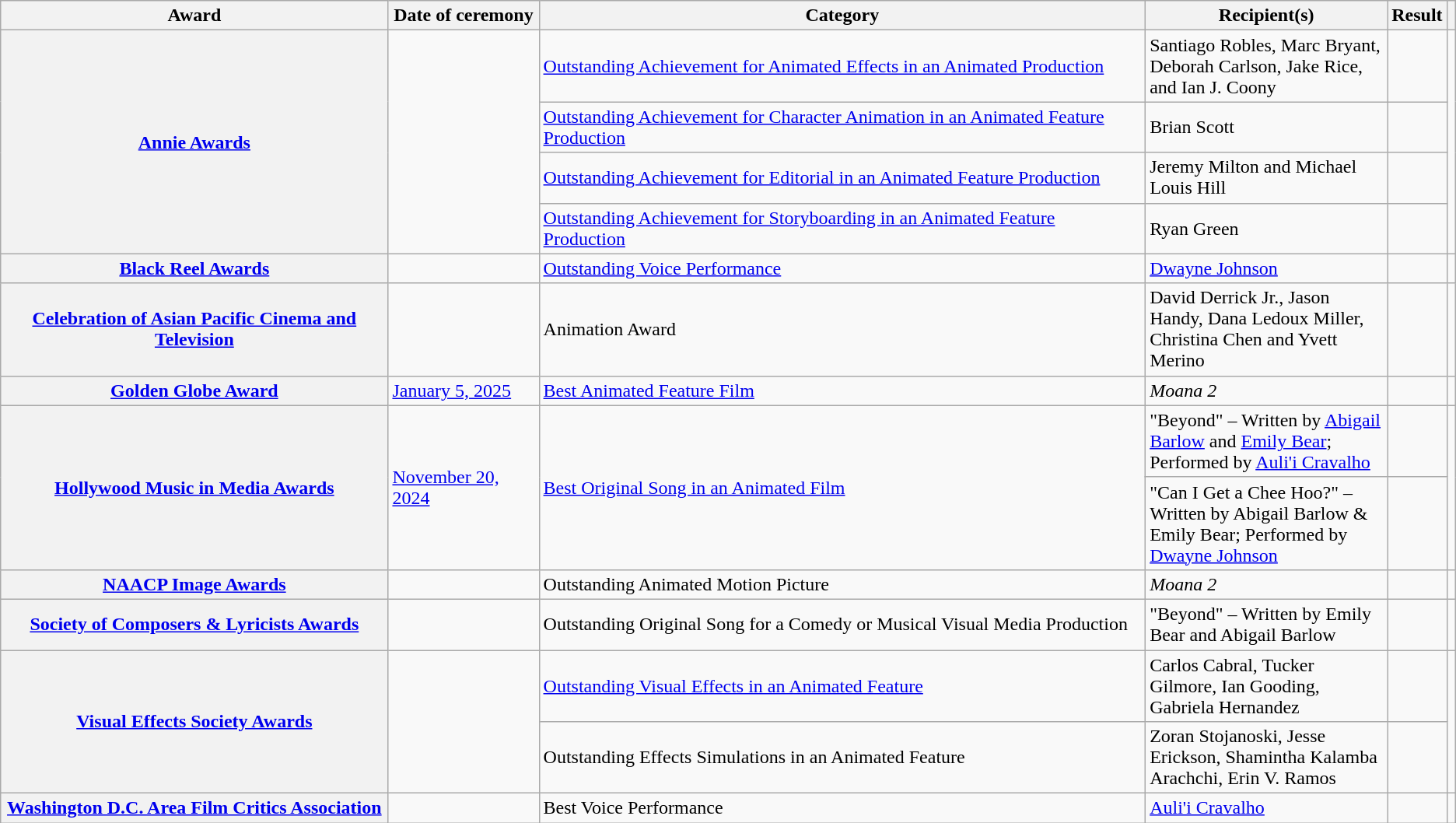<table class="wikitable sortable plainrowheaders">
<tr>
<th scope="col">Award</th>
<th scope="col">Date of ceremony</th>
<th scope="col">Category</th>
<th width=200 scope="col">Recipient(s)</th>
<th scope="col">Result</th>
<th scope="col" class="unsortable"></th>
</tr>
<tr>
<th scope=row rowspan="4"><a href='#'>Annie Awards</a></th>
<td rowspan="4"><a href='#'></a></td>
<td><a href='#'>Outstanding Achievement for Animated Effects in an Animated Production</a></td>
<td>Santiago Robles, Marc Bryant, Deborah Carlson, Jake Rice, and Ian J. Coony</td>
<td></td>
<td align="center" rowspan="4"></td>
</tr>
<tr>
<td><a href='#'>Outstanding Achievement for Character Animation in an Animated Feature Production</a></td>
<td>Brian Scott</td>
<td></td>
</tr>
<tr>
<td><a href='#'>Outstanding Achievement for Editorial in an Animated Feature Production</a></td>
<td>Jeremy Milton and Michael Louis Hill</td>
<td></td>
</tr>
<tr>
<td><a href='#'>Outstanding Achievement for Storyboarding in an Animated Feature Production</a></td>
<td>Ryan Green</td>
<td></td>
</tr>
<tr>
<th scope=row><a href='#'>Black Reel Awards</a></th>
<td><a href='#'></a></td>
<td><a href='#'>Outstanding Voice Performance</a></td>
<td><a href='#'>Dwayne Johnson</a></td>
<td></td>
<td align="center"></td>
</tr>
<tr>
<th scope=row rowspan="1"><a href='#'>Celebration of Asian Pacific Cinema and Television</a></th>
<td rowspan="1"><a href='#'></a></td>
<td>Animation Award</td>
<td>David Derrick Jr., Jason Handy, Dana Ledoux Miller, Christina Chen and Yvett Merino</td>
<td></td>
<td align="center" rowspan="1"></td>
</tr>
<tr>
<th scope=row><a href='#'>Golden Globe Award</a></th>
<td><a href='#'>January 5, 2025</a></td>
<td><a href='#'>Best Animated Feature Film</a></td>
<td><em>Moana 2</em></td>
<td></td>
<td align="center"></td>
</tr>
<tr>
<th scope=row rowspan="2"><a href='#'>Hollywood Music in Media Awards</a></th>
<td rowspan="2"><a href='#'>November 20, 2024</a></td>
<td rowspan="2"><a href='#'>Best Original Song in an Animated Film</a></td>
<td>"Beyond" – Written by <a href='#'>Abigail Barlow</a> and <a href='#'>Emily Bear</a>; Performed by <a href='#'>Auli'i Cravalho</a></td>
<td></td>
<td align="center" rowspan="2"></td>
</tr>
<tr>
<td>"Can I Get a Chee Hoo?" – Written by Abigail Barlow & Emily Bear; Performed by <a href='#'>Dwayne Johnson</a></td>
<td></td>
</tr>
<tr>
<th scope=row rowspan="1"><a href='#'>NAACP Image Awards</a></th>
<td rowspan="1"><a href='#'></a></td>
<td>Outstanding Animated Motion Picture</td>
<td><em>Moana 2</em></td>
<td></td>
<td align="center" rowspan="1"></td>
</tr>
<tr>
<th scope="row"><a href='#'>Society of Composers & Lyricists Awards</a></th>
<td><a href='#'></a></td>
<td>Outstanding Original Song for a Comedy or Musical Visual Media Production</td>
<td>"Beyond" – Written by Emily Bear and Abigail Barlow</td>
<td></td>
<td align="center"></td>
</tr>
<tr>
<th scope=row rowspan="2"><a href='#'>Visual Effects Society Awards</a></th>
<td rowspan="2"><a href='#'></a></td>
<td><a href='#'>Outstanding Visual Effects in an Animated Feature</a></td>
<td>Carlos Cabral, Tucker Gilmore, Ian Gooding, Gabriela Hernandez</td>
<td></td>
<td align="center" rowspan="2"></td>
</tr>
<tr>
<td>Outstanding Effects Simulations in an Animated Feature</td>
<td>Zoran Stojanoski, Jesse Erickson, Shamintha Kalamba Arachchi, Erin V. Ramos</td>
<td></td>
</tr>
<tr>
<th scope="row"><a href='#'>Washington D.C. Area Film Critics Association</a></th>
<td><a href='#'></a></td>
<td>Best Voice Performance</td>
<td><a href='#'>Auli'i Cravalho</a></td>
<td></td>
<td align="center"></td>
</tr>
</table>
